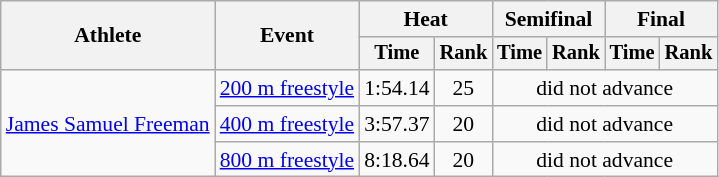<table class=wikitable style="font-size:90%">
<tr>
<th rowspan="2">Athlete</th>
<th rowspan="2">Event</th>
<th colspan="2">Heat</th>
<th colspan="2">Semifinal</th>
<th colspan="2">Final</th>
</tr>
<tr style="font-size:95%">
<th>Time</th>
<th>Rank</th>
<th>Time</th>
<th>Rank</th>
<th>Time</th>
<th>Rank</th>
</tr>
<tr align=center>
<td align=left rowspan=3><a href='#'>James Samuel Freeman</a></td>
<td align=left><a href='#'>200 m freestyle</a></td>
<td>1:54.14</td>
<td>25</td>
<td colspan=4>did not advance</td>
</tr>
<tr align=center>
<td align=left><a href='#'>400 m freestyle</a></td>
<td>3:57.37</td>
<td>20</td>
<td colspan=4>did not advance</td>
</tr>
<tr align=center>
<td align=left><a href='#'>800 m freestyle</a></td>
<td>8:18.64</td>
<td>20</td>
<td colspan=4>did not advance</td>
</tr>
</table>
